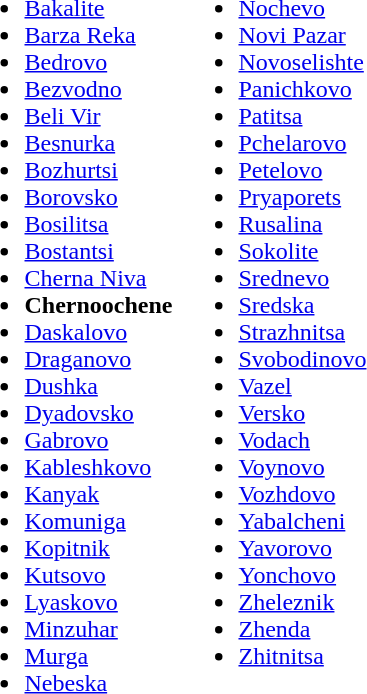<table>
<tr>
<td valign="top"><br><ul><li><a href='#'>Bakalite</a></li><li><a href='#'>Barza Reka</a></li><li><a href='#'>Bedrovo</a></li><li><a href='#'>Bezvodno</a></li><li><a href='#'>Beli Vir</a></li><li><a href='#'>Besnurka</a></li><li><a href='#'>Bozhurtsi</a></li><li><a href='#'>Borovsko</a></li><li><a href='#'>Bosilitsa</a></li><li><a href='#'>Bostantsi</a></li><li><a href='#'>Cherna Niva</a></li><li><strong>Chernoochene</strong></li><li><a href='#'>Daskalovo</a></li><li><a href='#'>Draganovo</a></li><li><a href='#'>Dushka</a></li><li><a href='#'>Dyadovsko</a></li><li><a href='#'>Gabrovo</a></li><li><a href='#'>Kableshkovo</a></li><li><a href='#'>Kanyak</a></li><li><a href='#'>Komuniga</a></li><li><a href='#'>Kopitnik</a></li><li><a href='#'>Kutsovo</a></li><li><a href='#'>Lyaskovo</a></li><li><a href='#'>Minzuhar</a></li><li><a href='#'>Murga</a></li><li><a href='#'>Nebeska</a></li></ul></td>
<td valign="top"><br><ul><li><a href='#'>Nochevo</a></li><li><a href='#'>Novi Pazar</a></li><li><a href='#'>Novoselishte</a></li><li><a href='#'>Panichkovo</a></li><li><a href='#'>Patitsa</a></li><li><a href='#'>Pchelarovo</a></li><li><a href='#'>Petelovo</a></li><li><a href='#'>Pryaporets</a></li><li><a href='#'>Rusalina</a></li><li><a href='#'>Sokolite</a></li><li><a href='#'>Srednevo</a></li><li><a href='#'>Sredska</a></li><li><a href='#'>Strazhnitsa</a></li><li><a href='#'>Svobodinovo</a></li><li><a href='#'>Vazel</a></li><li><a href='#'>Versko</a></li><li><a href='#'>Vodach</a></li><li><a href='#'>Voynovo</a></li><li><a href='#'>Vozhdovo</a></li><li><a href='#'>Yabalcheni</a></li><li><a href='#'>Yavorovo</a></li><li><a href='#'>Yonchovo</a></li><li><a href='#'>Zheleznik</a></li><li><a href='#'>Zhenda</a></li><li><a href='#'>Zhitnitsa</a></li></ul></td>
</tr>
</table>
